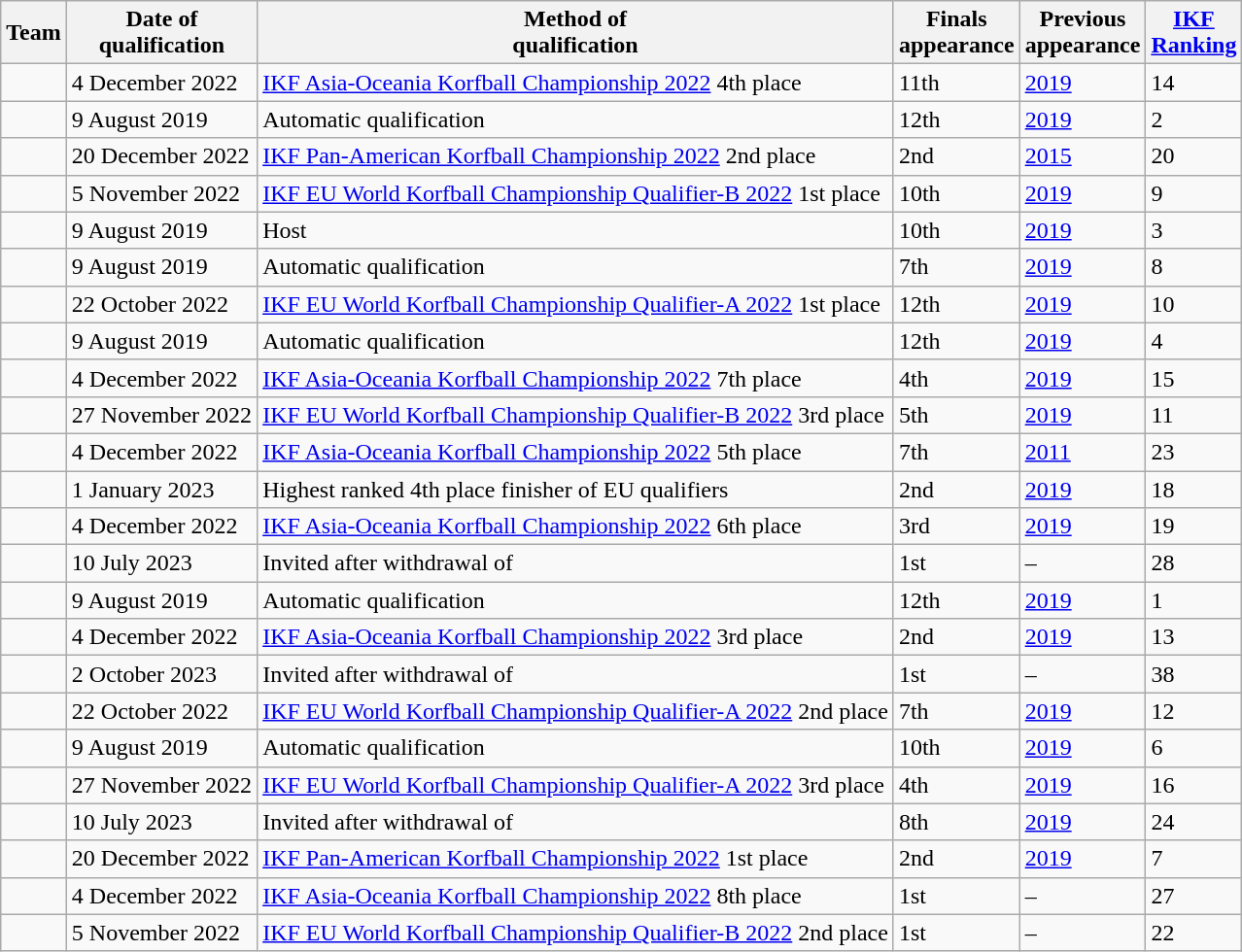<table class="wikitable sortable">
<tr>
<th>Team</th>
<th>Date of<br>qualification</th>
<th>Method of<br>qualification</th>
<th>Finals<br>appearance</th>
<th>Previous<br>appearance</th>
<th><a href='#'>IKF<br>Ranking</a></th>
</tr>
<tr>
<td></td>
<td data-sort-value="5">4 December 2022</td>
<td><a href='#'>IKF Asia-Oceania Korfball Championship 2022</a> 4th place</td>
<td data-sort-value="11">11th</td>
<td data-sort-value="2019"><a href='#'>2019</a></td>
<td data-sort-value="14">14</td>
</tr>
<tr>
<td></td>
<td data-sort-value="1">9 August 2019</td>
<td>Automatic qualification</td>
<td data-sort-value="12">12th</td>
<td data-sort-value="2019"><a href='#'>2019</a></td>
<td data-sort-value="2">2</td>
</tr>
<tr>
<td></td>
<td data-sort-value="6">20 December 2022</td>
<td><a href='#'>IKF Pan-American Korfball Championship 2022</a> 2nd place</td>
<td data-sort-value="2">2nd</td>
<td data-sort-value="2015"><a href='#'>2015</a></td>
<td data-sort-value="20">20</td>
</tr>
<tr>
<td></td>
<td data-sort-value="3">5 November 2022</td>
<td><a href='#'>IKF EU World Korfball Championship Qualifier-B 2022</a> 1st place</td>
<td data-sort-value="10">10th</td>
<td data-sort-value="2019"><a href='#'>2019</a></td>
<td data-sort-value="9">9</td>
</tr>
<tr>
<td></td>
<td data-sort-value="1">9 August 2019</td>
<td>Host</td>
<td data-sort-value="10">10th</td>
<td data-sort-value="2019"><a href='#'>2019</a></td>
<td data-sort-value="3">3</td>
</tr>
<tr>
<td></td>
<td data-sort-value="1">9 August 2019</td>
<td>Automatic qualification</td>
<td data-sort-value="7">7th</td>
<td data-sort-value="2019"><a href='#'>2019</a></td>
<td data-sort-value="8">8</td>
</tr>
<tr>
<td></td>
<td data-sort-value="2">22 October 2022</td>
<td><a href='#'>IKF EU World Korfball Championship Qualifier-A 2022</a> 1st place</td>
<td data-sort-value="12">12th</td>
<td data-sort-value="2019"><a href='#'>2019</a></td>
<td data-sort-value="10">10</td>
</tr>
<tr>
<td></td>
<td data-sort-value="1">9 August 2019</td>
<td>Automatic qualification</td>
<td data-sort-value="12">12th</td>
<td data-sort-value="2019"><a href='#'>2019</a></td>
<td data-sort-value="4">4</td>
</tr>
<tr>
<td></td>
<td data-sort-value="5">4 December 2022</td>
<td><a href='#'>IKF Asia-Oceania Korfball Championship 2022</a> 7th place</td>
<td data-sort-value="4">4th</td>
<td data-sort-value="2019"><a href='#'>2019</a></td>
<td data-sort-value="15">15</td>
</tr>
<tr>
<td></td>
<td data-sort-value="4">27 November 2022</td>
<td><a href='#'>IKF EU World Korfball Championship Qualifier-B 2022</a> 3rd place</td>
<td data-sort-value="5">5th</td>
<td data-sort-value="2019"><a href='#'>2019</a></td>
<td data-sort-value="11">11</td>
</tr>
<tr>
<td></td>
<td data-sort-value="5">4 December 2022</td>
<td><a href='#'>IKF Asia-Oceania Korfball Championship 2022</a> 5th place</td>
<td data-sort-value="7">7th</td>
<td data-sort-value="2011"><a href='#'>2011</a></td>
<td data-sort-value="23">23</td>
</tr>
<tr>
<td></td>
<td data-sort-value="7">1 January 2023</td>
<td>Highest ranked 4th place finisher of EU qualifiers</td>
<td data-sort-value="2">2nd</td>
<td data-sort-value="2019"><a href='#'>2019</a></td>
<td data-sort-value="18">18</td>
</tr>
<tr>
<td></td>
<td data-sort-value="5">4 December 2022</td>
<td><a href='#'>IKF Asia-Oceania Korfball Championship 2022</a> 6th place</td>
<td data-sort-value="3">3rd</td>
<td data-sort-value="2019"><a href='#'>2019</a></td>
<td data-sort-value="19">19</td>
</tr>
<tr>
<td></td>
<td data-sort-value="8">10 July 2023</td>
<td>Invited after withdrawal of </td>
<td data-sort-value="1">1st</td>
<td data-sort-value="2023">–</td>
<td data-sort-value="28">28</td>
</tr>
<tr>
<td></td>
<td data-sort-value="1">9 August 2019</td>
<td>Automatic qualification</td>
<td data-sort-value="12">12th</td>
<td data-sort-value="2019"><a href='#'>2019</a></td>
<td data-sort-value="1">1</td>
</tr>
<tr>
<td></td>
<td data-sort-value="5">4 December 2022</td>
<td><a href='#'>IKF Asia-Oceania Korfball Championship 2022</a> 3rd place</td>
<td data-sort-value="2">2nd</td>
<td data-sort-value="2019"><a href='#'>2019</a></td>
<td data-sort-value="13">13</td>
</tr>
<tr>
<td></td>
<td data-sort-value="9">2 October 2023</td>
<td>Invited after withdrawal of </td>
<td data-sort-value="1">1st</td>
<td data-sort-value="2023">–</td>
<td data-sort-value="38">38</td>
</tr>
<tr>
<td></td>
<td data-sort-value="2">22 October 2022</td>
<td><a href='#'>IKF EU World Korfball Championship Qualifier-A 2022</a> 2nd place</td>
<td data-sort-value="7">7th</td>
<td data-sort-value="2019"><a href='#'>2019</a></td>
<td data-sort-value="12">12</td>
</tr>
<tr>
<td></td>
<td data-sort-value="1">9 August 2019</td>
<td>Automatic qualification</td>
<td data-sort-value="10">10th</td>
<td data-sort-value="2019"><a href='#'>2019</a></td>
<td data-sort-value="6">6</td>
</tr>
<tr>
<td></td>
<td data-sort-value="4">27 November 2022</td>
<td><a href='#'>IKF EU World Korfball Championship Qualifier-A 2022</a> 3rd place</td>
<td data-sort-value="4">4th</td>
<td data-sort-value="2019"><a href='#'>2019</a></td>
<td data-sort-value="16">16</td>
</tr>
<tr>
<td></td>
<td data-sort-value="8">10 July 2023</td>
<td>Invited after withdrawal of </td>
<td data-sort-value="8">8th</td>
<td data-sort-value="2019"><a href='#'>2019</a></td>
<td data-sort-value="24">24</td>
</tr>
<tr>
<td></td>
<td data-sort-value="6">20 December 2022</td>
<td><a href='#'>IKF Pan-American Korfball Championship 2022</a> 1st place</td>
<td data-sort-value="2">2nd</td>
<td data-sort-value="2019"><a href='#'>2019</a></td>
<td data-sort-value="7">7</td>
</tr>
<tr>
<td></td>
<td data-sort-value="5">4 December 2022</td>
<td><a href='#'>IKF Asia-Oceania Korfball Championship 2022</a> 8th place</td>
<td data-sort-value="1">1st</td>
<td data-sort-value="2023">–</td>
<td data-sort-value="27">27</td>
</tr>
<tr>
<td></td>
<td data-sort-value="3">5 November 2022</td>
<td><a href='#'>IKF EU World Korfball Championship Qualifier-B 2022</a> 2nd place</td>
<td data-sort-value="1">1st</td>
<td data-sort-value="2023">–</td>
<td data-sort-value="22">22</td>
</tr>
</table>
